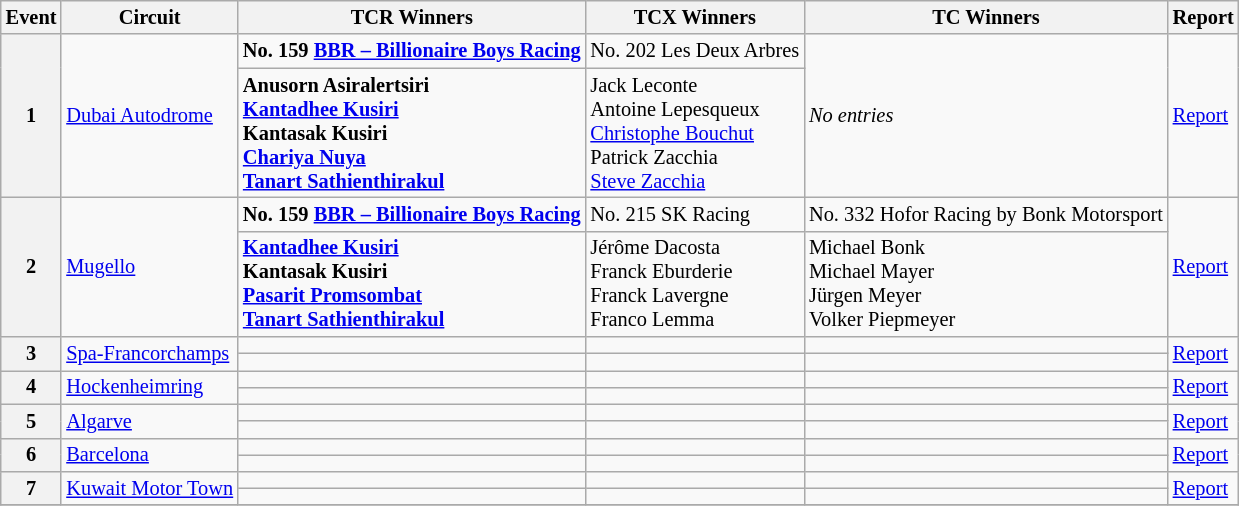<table class="wikitable" style="font-size: 85%;">
<tr>
<th>Event</th>
<th>Circuit</th>
<th>TCR Winners</th>
<th>TCX Winners</th>
<th>TC Winners</th>
<th>Report</th>
</tr>
<tr>
<th rowspan=2>1</th>
<td rowspan=2> <a href='#'>Dubai Autodrome</a></td>
<td><strong> No. 159 <a href='#'>BBR – Billionaire Boys Racing</a></strong></td>
<td> No. 202 Les Deux Arbres</td>
<td rowspan=2><em>No entries</em></td>
<td rowspan=2><a href='#'>Report</a></td>
</tr>
<tr>
<td><strong> Anusorn Asiralertsiri<br> <a href='#'>Kantadhee Kusiri</a><br> Kantasak Kusiri<br> <a href='#'>Chariya Nuya</a><br> <a href='#'>Tanart Sathienthirakul</a></strong></td>
<td> Jack Leconte<br> Antoine Lepesqueux<br> <a href='#'>Christophe Bouchut</a><br> Patrick Zacchia<br> <a href='#'>Steve Zacchia</a></td>
</tr>
<tr>
<th rowspan=2>2</th>
<td rowspan=2> <a href='#'>Mugello</a></td>
<td><strong> No. 159 <a href='#'>BBR – Billionaire Boys Racing</a></strong></td>
<td> No. 215 SK Racing</td>
<td> No. 332 Hofor Racing by Bonk Motorsport</td>
<td rowspan=2><a href='#'>Report</a></td>
</tr>
<tr>
<td><strong> <a href='#'>Kantadhee Kusiri</a><br> Kantasak Kusiri<br> <a href='#'>Pasarit Promsombat</a><br> <a href='#'>Tanart Sathienthirakul</a></strong></td>
<td> Jérôme Dacosta<br> Franck Eburderie<br> Franck Lavergne<br> Franco Lemma</td>
<td> Michael Bonk<br> Michael Mayer<br> Jürgen Meyer<br> Volker Piepmeyer</td>
</tr>
<tr>
<th rowspan=2>3</th>
<td rowspan=2> <a href='#'>Spa-Francorchamps</a></td>
<td></td>
<td></td>
<td></td>
<td rowspan=2><a href='#'>Report</a></td>
</tr>
<tr>
<td></td>
<td></td>
<td></td>
</tr>
<tr>
<th rowspan=2>4</th>
<td rowspan=2> <a href='#'>Hockenheimring</a></td>
<td></td>
<td></td>
<td></td>
<td rowspan=2><a href='#'>Report</a></td>
</tr>
<tr>
<td></td>
<td></td>
<td></td>
</tr>
<tr>
<th rowspan=2>5</th>
<td rowspan=2> <a href='#'>Algarve</a></td>
<td></td>
<td></td>
<td></td>
<td rowspan=2><a href='#'>Report</a></td>
</tr>
<tr>
<td></td>
<td></td>
<td></td>
</tr>
<tr>
<th rowspan=2>6</th>
<td rowspan=2> <a href='#'>Barcelona</a></td>
<td></td>
<td></td>
<td></td>
<td rowspan=2><a href='#'>Report</a></td>
</tr>
<tr>
<td></td>
<td></td>
<td></td>
</tr>
<tr>
<th rowspan=2>7</th>
<td rowspan=2> <a href='#'>Kuwait Motor Town</a></td>
<td></td>
<td></td>
<td></td>
<td rowspan=2><a href='#'>Report</a></td>
</tr>
<tr>
<td></td>
<td></td>
<td></td>
</tr>
<tr>
</tr>
</table>
